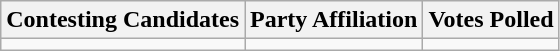<table class="wikitable sortable">
<tr>
<th>Contesting Candidates</th>
<th>Party Affiliation</th>
<th>Votes Polled</th>
</tr>
<tr>
<td></td>
<td></td>
<td></td>
</tr>
</table>
